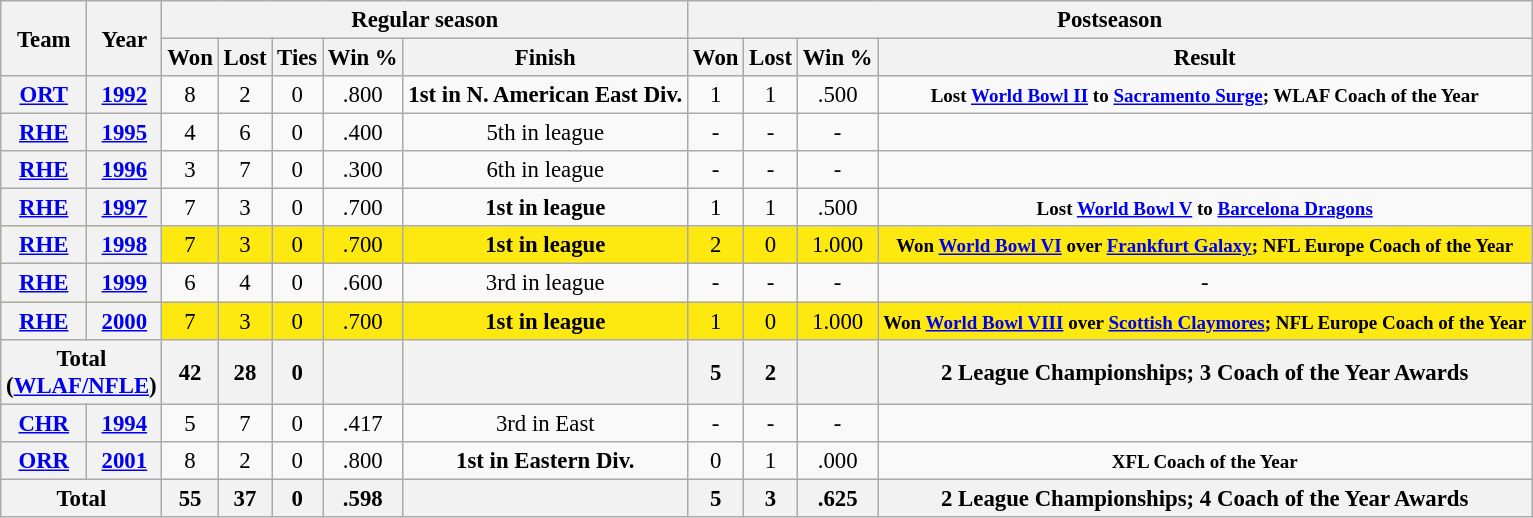<table class="wikitable" style="font-size: 95%; text-align:center;">
<tr>
<th rowspan="2">Team</th>
<th rowspan="2">Year</th>
<th colspan="5">Regular season</th>
<th colspan="4">Postseason</th>
</tr>
<tr>
<th>Won</th>
<th>Lost</th>
<th>Ties</th>
<th>Win %</th>
<th>Finish</th>
<th>Won</th>
<th>Lost</th>
<th>Win %</th>
<th>Result</th>
</tr>
<tr>
<th><a href='#'>ORT</a></th>
<th><a href='#'>1992</a></th>
<td>8</td>
<td>2</td>
<td>0</td>
<td>.800</td>
<td><strong>1st in N. American East Div.</strong></td>
<td>1</td>
<td>1</td>
<td>.500</td>
<td><small><strong>Lost <a href='#'>World Bowl II</a> to <a href='#'>Sacramento Surge</a>; WLAF Coach of the Year</strong></small></td>
</tr>
<tr>
<th><a href='#'>RHE</a></th>
<th><a href='#'>1995</a></th>
<td>4</td>
<td>6</td>
<td>0</td>
<td>.400</td>
<td>5th in league</td>
<td>-</td>
<td>-</td>
<td>-</td>
<td></td>
</tr>
<tr>
<th><a href='#'>RHE</a></th>
<th><a href='#'>1996</a></th>
<td>3</td>
<td>7</td>
<td>0</td>
<td>.300</td>
<td>6th in league</td>
<td>-</td>
<td>-</td>
<td>-</td>
<td></td>
</tr>
<tr>
<th><a href='#'>RHE</a></th>
<th><a href='#'>1997</a></th>
<td>7</td>
<td>3</td>
<td>0</td>
<td>.700</td>
<td><strong>1st in league</strong></td>
<td>1</td>
<td>1</td>
<td>.500</td>
<td><small><strong>Lost <a href='#'>World Bowl V</a> to <a href='#'>Barcelona Dragons</a></strong></small></td>
</tr>
<tr -! style="background:#FDE910;">
<th><a href='#'>RHE</a></th>
<th><a href='#'>1998</a></th>
<td>7</td>
<td>3</td>
<td>0</td>
<td>.700</td>
<td><strong>1st in league</strong></td>
<td>2</td>
<td>0</td>
<td>1.000</td>
<td><small><strong>Won <a href='#'>World Bowl VI</a> over <a href='#'>Frankfurt Galaxy</a>; NFL Europe Coach of the Year</strong></small></td>
</tr>
<tr>
<th><a href='#'>RHE</a></th>
<th><a href='#'>1999</a></th>
<td>6</td>
<td>4</td>
<td>0</td>
<td>.600</td>
<td>3rd in league</td>
<td>-</td>
<td>-</td>
<td>-</td>
<td>-</td>
</tr>
<tr --! style="background:#FDE910;">
<th><a href='#'>RHE</a></th>
<th><a href='#'>2000</a></th>
<td>7</td>
<td>3</td>
<td>0</td>
<td>.700</td>
<td><strong>1st in league</strong></td>
<td>1</td>
<td>0</td>
<td>1.000</td>
<td><small><strong>Won <a href='#'>World Bowl VIII</a> over <a href='#'>Scottish Claymores</a>; NFL Europe Coach of the Year</strong></small></td>
</tr>
<tr>
<th colspan="2">Total<br>(<a href='#'>WLAF/NFLE</a>)</th>
<th>42</th>
<th>28</th>
<th>0</th>
<th></th>
<th></th>
<th>5</th>
<th>2</th>
<th></th>
<th>2 League Championships; 3 Coach of the Year Awards</th>
</tr>
<tr>
<th><a href='#'>CHR</a></th>
<th><a href='#'>1994</a></th>
<td>5</td>
<td>7</td>
<td>0</td>
<td>.417</td>
<td>3rd in East</td>
<td>-</td>
<td>-</td>
<td>-</td>
<td></td>
</tr>
<tr>
<th><a href='#'>ORR</a></th>
<th><a href='#'>2001</a></th>
<td>8</td>
<td>2</td>
<td>0</td>
<td>.800</td>
<td><strong>1st in Eastern Div.</strong></td>
<td>0</td>
<td>1</td>
<td>.000</td>
<td><strong><small>XFL Coach of the Year</small></strong></td>
</tr>
<tr>
<th colspan="2">Total</th>
<th>55</th>
<th>37</th>
<th>0</th>
<th>.598</th>
<th></th>
<th>5</th>
<th>3</th>
<th>.625</th>
<th>2 League Championships; 4 Coach of the Year Awards</th>
</tr>
</table>
